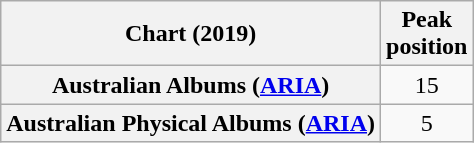<table class="wikitable plainrowheaders" style="text-align:center">
<tr>
<th scope="col">Chart (2019)</th>
<th scope="col">Peak<br>position</th>
</tr>
<tr>
<th scope="row">Australian Albums (<a href='#'>ARIA</a>)</th>
<td align=center>15</td>
</tr>
<tr>
<th scope="row">Australian Physical Albums (<a href='#'>ARIA</a>)</th>
<td align=center>5</td>
</tr>
</table>
